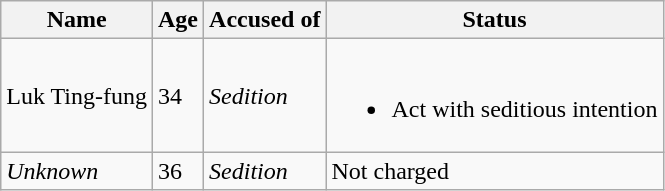<table class="wikitable">
<tr>
<th>Name</th>
<th>Age</th>
<th>Accused of</th>
<th>Status</th>
</tr>
<tr>
<td>Luk Ting-fung</td>
<td>34</td>
<td><em>Sedition</em></td>
<td><br><ul><li>Act with seditious intention</li></ul></td>
</tr>
<tr>
<td><em>Unknown</em></td>
<td>36</td>
<td><em>Sedition</em></td>
<td>Not charged</td>
</tr>
</table>
